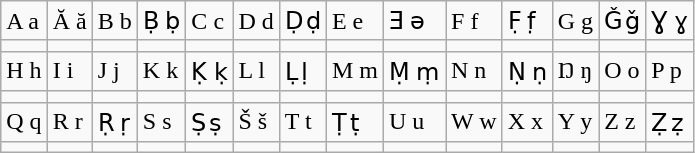<table class="wikitable">
<tr>
<td>A a</td>
<td>Ă ă</td>
<td>B b</td>
<td>Ḅ ḅ</td>
<td>C c</td>
<td>D d</td>
<td>Ḍ ḍ</td>
<td>E e</td>
<td>Ǝ ǝ</td>
<td>F f</td>
<td>F̣ f̣</td>
<td>G g</td>
<td>Ǧ ǧ</td>
<td>Ɣ ɣ</td>
</tr>
<tr>
<td></td>
<td></td>
<td></td>
<td></td>
<td></td>
<td></td>
<td></td>
<td></td>
<td></td>
<td></td>
<td></td>
<td></td>
<td></td>
<td></td>
</tr>
<tr>
<td>H h</td>
<td>I i</td>
<td>J j</td>
<td>K k</td>
<td>Ḳ ḳ</td>
<td>L l</td>
<td>Ḷ ḷ</td>
<td>M m</td>
<td>Ṃ ṃ</td>
<td>N n</td>
<td>Ṇ ṇ</td>
<td>Ŋ ŋ</td>
<td>O o</td>
<td>P p</td>
</tr>
<tr>
<td></td>
<td></td>
<td></td>
<td></td>
<td></td>
<td></td>
<td></td>
<td></td>
<td></td>
<td></td>
<td></td>
<td></td>
<td></td>
<td></td>
</tr>
<tr>
<td>Q q</td>
<td>R r</td>
<td>Ṛ ṛ</td>
<td>S s</td>
<td>Ṣ ṣ</td>
<td>Š š</td>
<td>T t</td>
<td>Ṭ ṭ</td>
<td>U u</td>
<td>W w</td>
<td>X x</td>
<td>Y y</td>
<td>Z z</td>
<td>Ẓ ẓ</td>
</tr>
<tr>
<td></td>
<td></td>
<td></td>
<td></td>
<td></td>
<td></td>
<td></td>
<td></td>
<td></td>
<td></td>
<td></td>
<td></td>
<td></td>
<td></td>
</tr>
</table>
